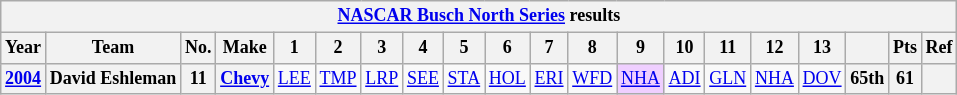<table class="wikitable" style="text-align:center; font-size:75%">
<tr>
<th colspan=20><a href='#'>NASCAR Busch North Series</a> results</th>
</tr>
<tr>
<th>Year</th>
<th>Team</th>
<th>No.</th>
<th>Make</th>
<th>1</th>
<th>2</th>
<th>3</th>
<th>4</th>
<th>5</th>
<th>6</th>
<th>7</th>
<th>8</th>
<th>9</th>
<th>10</th>
<th>11</th>
<th>12</th>
<th>13</th>
<th></th>
<th>Pts</th>
<th>Ref</th>
</tr>
<tr>
<th><a href='#'>2004</a></th>
<th>David Eshleman</th>
<th>11</th>
<th><a href='#'>Chevy</a></th>
<td><a href='#'>LEE</a></td>
<td><a href='#'>TMP</a></td>
<td><a href='#'>LRP</a></td>
<td><a href='#'>SEE</a></td>
<td><a href='#'>STA</a></td>
<td><a href='#'>HOL</a></td>
<td><a href='#'>ERI</a></td>
<td><a href='#'>WFD</a></td>
<td style="background:#EFCFFF;"><a href='#'>NHA</a><br></td>
<td><a href='#'>ADI</a></td>
<td><a href='#'>GLN</a></td>
<td><a href='#'>NHA</a></td>
<td><a href='#'>DOV</a></td>
<th>65th</th>
<th>61</th>
<th></th>
</tr>
</table>
